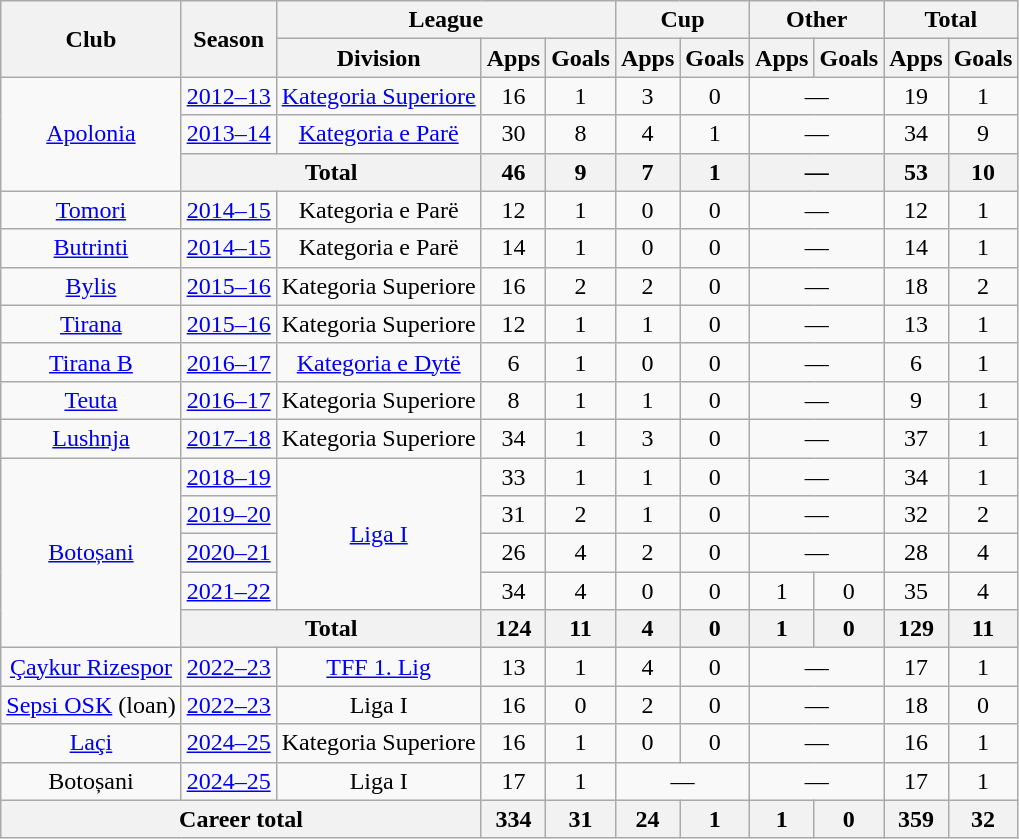<table class="wikitable" style="text-align:center">
<tr>
<th rowspan="2">Club</th>
<th rowspan="2">Season</th>
<th colspan="3">League</th>
<th colspan="2">Cup</th>
<th colspan="2">Other</th>
<th colspan="2">Total</th>
</tr>
<tr>
<th>Division</th>
<th>Apps</th>
<th>Goals</th>
<th>Apps</th>
<th>Goals</th>
<th>Apps</th>
<th>Goals</th>
<th>Apps</th>
<th>Goals</th>
</tr>
<tr>
<td rowspan="3"><a href='#'>Apolonia</a></td>
<td><a href='#'>2012–13</a></td>
<td><a href='#'>Kategoria Superiore</a></td>
<td>16</td>
<td>1</td>
<td>3</td>
<td>0</td>
<td colspan="2">—</td>
<td>19</td>
<td>1</td>
</tr>
<tr>
<td><a href='#'>2013–14</a></td>
<td><a href='#'>Kategoria e Parë</a></td>
<td>30</td>
<td>8</td>
<td>4</td>
<td>1</td>
<td colspan="2">—</td>
<td>34</td>
<td>9</td>
</tr>
<tr>
<th colspan="2">Total</th>
<th>46</th>
<th>9</th>
<th>7</th>
<th>1</th>
<th colspan="2">—</th>
<th>53</th>
<th>10</th>
</tr>
<tr>
<td><a href='#'>Tomori</a></td>
<td><a href='#'>2014–15</a></td>
<td>Kategoria e Parë</td>
<td>12</td>
<td>1</td>
<td>0</td>
<td>0</td>
<td colspan="2">—</td>
<td>12</td>
<td>1</td>
</tr>
<tr>
<td><a href='#'>Butrinti</a></td>
<td><a href='#'>2014–15</a></td>
<td>Kategoria e Parë</td>
<td>14</td>
<td>1</td>
<td>0</td>
<td>0</td>
<td colspan="2">—</td>
<td>14</td>
<td>1</td>
</tr>
<tr>
<td><a href='#'>Bylis</a></td>
<td><a href='#'>2015–16</a></td>
<td>Kategoria Superiore</td>
<td>16</td>
<td>2</td>
<td>2</td>
<td>0</td>
<td colspan="2">—</td>
<td>18</td>
<td>2</td>
</tr>
<tr>
<td><a href='#'>Tirana</a></td>
<td><a href='#'>2015–16</a></td>
<td>Kategoria Superiore</td>
<td>12</td>
<td>1</td>
<td>1</td>
<td>0</td>
<td colspan="2">—</td>
<td>13</td>
<td>1</td>
</tr>
<tr>
<td><a href='#'>Tirana B</a></td>
<td><a href='#'>2016–17</a></td>
<td><a href='#'>Kategoria e Dytë</a></td>
<td>6</td>
<td>1</td>
<td>0</td>
<td>0</td>
<td colspan="2">—</td>
<td>6</td>
<td>1</td>
</tr>
<tr>
<td><a href='#'>Teuta</a></td>
<td><a href='#'>2016–17</a></td>
<td>Kategoria Superiore</td>
<td>8</td>
<td>1</td>
<td>1</td>
<td>0</td>
<td colspan="2">—</td>
<td>9</td>
<td>1</td>
</tr>
<tr>
<td><a href='#'>Lushnja</a></td>
<td><a href='#'>2017–18</a></td>
<td>Kategoria Superiore</td>
<td>34</td>
<td>1</td>
<td>3</td>
<td>0</td>
<td colspan="2">—</td>
<td>37</td>
<td>1</td>
</tr>
<tr>
<td rowspan="5"><a href='#'>Botoșani</a></td>
<td><a href='#'>2018–19</a></td>
<td rowspan="4"><a href='#'>Liga I</a></td>
<td>33</td>
<td>1</td>
<td>1</td>
<td>0</td>
<td colspan="2">—</td>
<td>34</td>
<td>1</td>
</tr>
<tr>
<td><a href='#'>2019–20</a></td>
<td>31</td>
<td>2</td>
<td>1</td>
<td>0</td>
<td colspan="2">—</td>
<td>32</td>
<td>2</td>
</tr>
<tr>
<td><a href='#'>2020–21</a></td>
<td>26</td>
<td>4</td>
<td>2</td>
<td>0</td>
<td colspan="2">—</td>
<td>28</td>
<td>4</td>
</tr>
<tr>
<td><a href='#'>2021–22</a></td>
<td>34</td>
<td>4</td>
<td>0</td>
<td>0</td>
<td>1</td>
<td>0</td>
<td>35</td>
<td>4</td>
</tr>
<tr>
<th colspan="2">Total</th>
<th>124</th>
<th>11</th>
<th>4</th>
<th>0</th>
<th>1</th>
<th>0</th>
<th>129</th>
<th>11</th>
</tr>
<tr>
<td><a href='#'>Çaykur Rizespor</a></td>
<td><a href='#'>2022–23</a></td>
<td><a href='#'>TFF 1. Lig</a></td>
<td>13</td>
<td>1</td>
<td>4</td>
<td>0</td>
<td colspan="2">—</td>
<td>17</td>
<td>1</td>
</tr>
<tr>
<td><a href='#'>Sepsi OSK</a> (loan)</td>
<td><a href='#'>2022–23</a></td>
<td>Liga I</td>
<td>16</td>
<td>0</td>
<td>2</td>
<td>0</td>
<td colspan="2">—</td>
<td>18</td>
<td>0</td>
</tr>
<tr>
<td><a href='#'>Laçi</a></td>
<td><a href='#'>2024–25</a></td>
<td>Kategoria Superiore</td>
<td>16</td>
<td>1</td>
<td>0</td>
<td>0</td>
<td colspan="2">—</td>
<td>16</td>
<td>1</td>
</tr>
<tr>
<td>Botoșani</td>
<td><a href='#'>2024–25</a></td>
<td>Liga I</td>
<td>17</td>
<td>1</td>
<td colspan="2">—</td>
<td colspan="2">—</td>
<td>17</td>
<td>1</td>
</tr>
<tr>
<th colspan="3">Career total</th>
<th>334</th>
<th>31</th>
<th>24</th>
<th>1</th>
<th>1</th>
<th>0</th>
<th>359</th>
<th>32</th>
</tr>
</table>
